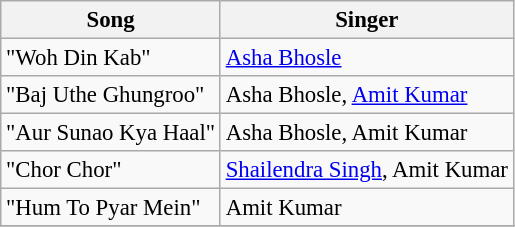<table class="wikitable" style="font-size:95%;">
<tr>
<th>Song</th>
<th>Singer</th>
</tr>
<tr>
<td>"Woh Din Kab"</td>
<td><a href='#'>Asha Bhosle</a></td>
</tr>
<tr>
<td>"Baj Uthe Ghungroo"</td>
<td>Asha Bhosle, <a href='#'>Amit Kumar</a></td>
</tr>
<tr>
<td>"Aur Sunao Kya Haal"</td>
<td>Asha Bhosle, Amit Kumar</td>
</tr>
<tr>
<td>"Chor Chor"</td>
<td><a href='#'>Shailendra Singh</a>, Amit Kumar</td>
</tr>
<tr>
<td>"Hum To Pyar Mein"</td>
<td>Amit Kumar</td>
</tr>
<tr>
</tr>
</table>
